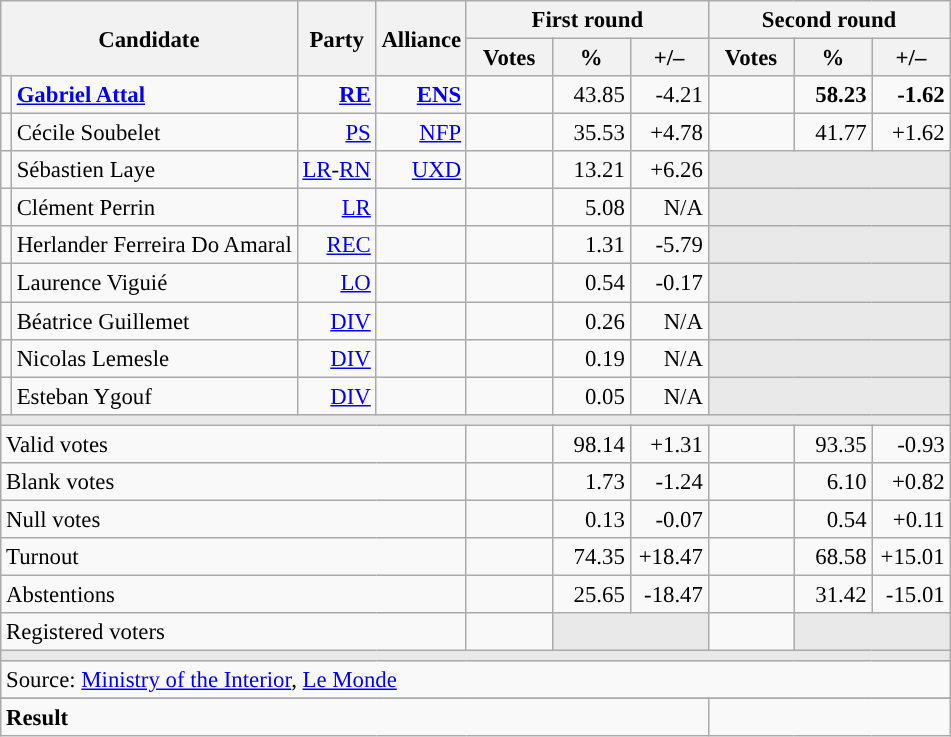<table class="wikitable" style="text-align:right;font-size:95%;">
<tr>
<th rowspan="2" colspan="2">Candidate</th>
<th rowspan="2">Party</th>
<th rowspan="2">Alliance</th>
<th colspan="3">First round</th>
<th colspan="3">Second round</th>
</tr>
<tr>
<th style="width:50px;">Votes</th>
<th style="width:45px;">%</th>
<th style="width:45px;">+/–</th>
<th style="width:50px;">Votes</th>
<th style="width:45px;">%</th>
<th style="width:45px;">+/–</th>
</tr>
<tr>
<td style="color:inherit;background:"></td>
<td style="text-align:left;"><strong><a href='#'>Gabriel Attal</a></strong></td>
<td><a href='#'><strong>RE</strong></a></td>
<td><a href='#'><strong>ENS</strong></a></td>
<td></td>
<td>43.85</td>
<td>-4.21</td>
<td><strong></strong></td>
<td><strong>58.23</strong></td>
<td><strong>-1.62</strong></td>
</tr>
<tr>
<td style="color:inherit;background:"></td>
<td style="text-align:left;">Cécile Soubelet</td>
<td><a href='#'>PS</a></td>
<td><a href='#'>NFP</a></td>
<td></td>
<td>35.53</td>
<td>+4.78</td>
<td></td>
<td>41.77</td>
<td>+1.62</td>
</tr>
<tr>
<td style="color:inherit;background:"></td>
<td style="text-align:left;">Sébastien Laye</td>
<td><a href='#'>LR</a>-<a href='#'>RN</a></td>
<td><a href='#'>UXD</a></td>
<td></td>
<td>13.21</td>
<td>+6.26</td>
<td colspan="3" style="background:#E9E9E9;"></td>
</tr>
<tr>
<td style="color:inherit;background:"></td>
<td style="text-align:left;">Clément Perrin</td>
<td><a href='#'>LR</a></td>
<td></td>
<td></td>
<td>5.08</td>
<td>N/A</td>
<td colspan="3" style="background:#E9E9E9;"></td>
</tr>
<tr>
<td style="color:inherit;background:"></td>
<td style="text-align:left;">Herlander Ferreira Do Amaral</td>
<td><a href='#'>REC</a></td>
<td></td>
<td></td>
<td>1.31</td>
<td>-5.79</td>
<td colspan="3" style="background:#E9E9E9;"></td>
</tr>
<tr>
<td style="color:inherit;background:"></td>
<td style="text-align:left;">Laurence Viguié</td>
<td><a href='#'>LO</a></td>
<td></td>
<td></td>
<td>0.54</td>
<td>-0.17</td>
<td colspan="3" style="background:#E9E9E9;"></td>
</tr>
<tr>
<td style="color:inherit;background:"></td>
<td style="text-align:left;">Béatrice Guillemet</td>
<td><a href='#'>DIV</a></td>
<td></td>
<td></td>
<td>0.26</td>
<td>N/A</td>
<td colspan="3" style="background:#E9E9E9;"></td>
</tr>
<tr>
<td style="color:inherit;background:"></td>
<td style="text-align:left;">Nicolas Lemesle</td>
<td><a href='#'>DIV</a></td>
<td></td>
<td></td>
<td>0.19</td>
<td>N/A</td>
<td colspan="3" style="background:#E9E9E9;"></td>
</tr>
<tr>
<td style="color:inherit;background:"></td>
<td style="text-align:left;">Esteban Ygouf</td>
<td><a href='#'>DIV</a></td>
<td></td>
<td></td>
<td>0.05</td>
<td>N/A</td>
<td colspan="3" style="background:#E9E9E9;"></td>
</tr>
<tr>
<td colspan="10" style="background:#E9E9E9;"></td>
</tr>
<tr>
<td colspan="4" style="text-align:left;">Valid votes</td>
<td></td>
<td>98.14</td>
<td>+1.31</td>
<td></td>
<td>93.35</td>
<td>-0.93</td>
</tr>
<tr>
<td colspan="4" style="text-align:left;">Blank votes</td>
<td></td>
<td>1.73</td>
<td>-1.24</td>
<td></td>
<td>6.10</td>
<td>+0.82</td>
</tr>
<tr>
<td colspan="4" style="text-align:left;">Null votes</td>
<td></td>
<td>0.13</td>
<td>-0.07</td>
<td></td>
<td>0.54</td>
<td>+0.11</td>
</tr>
<tr>
<td colspan="4" style="text-align:left;">Turnout</td>
<td></td>
<td>74.35</td>
<td>+18.47</td>
<td></td>
<td>68.58</td>
<td>+15.01</td>
</tr>
<tr>
<td colspan="4" style="text-align:left;">Abstentions</td>
<td></td>
<td>25.65</td>
<td>-18.47</td>
<td></td>
<td>31.42</td>
<td>-15.01</td>
</tr>
<tr>
<td colspan="4" style="text-align:left;">Registered voters</td>
<td></td>
<td colspan="2" style="background:#E9E9E9;"></td>
<td></td>
<td colspan="2" style="background:#E9E9E9;"></td>
</tr>
<tr>
<td colspan="10" style="background:#E9E9E9;"></td>
</tr>
<tr>
<td colspan="10" style="text-align:left;">Source: <a href='#'>Ministry of the Interior</a>, <a href='#'>Le Monde</a></td>
</tr>
<tr>
</tr>
<tr style="font-weight:bold">
<td colspan="7" style="text-align:left;">Result</td>
<td colspan="7" style="background-color:"></td>
</tr>
</table>
